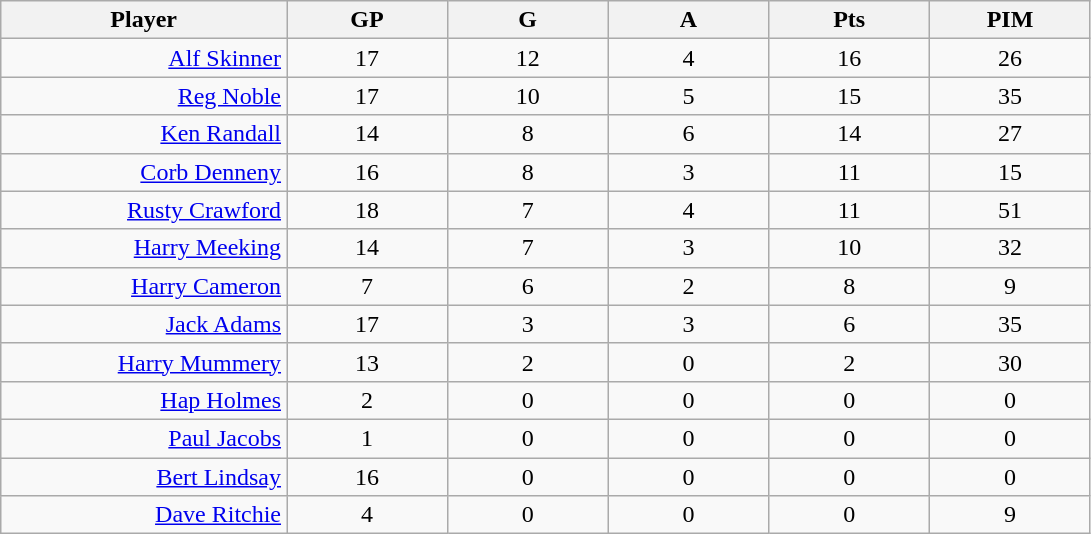<table class="wikitable sortable">
<tr ALIGN="center">
<th bgcolor="#DDDDFF" width="16%">Player</th>
<th bgcolor="#DDDDFF" width="9%">GP</th>
<th bgcolor="#DDDDFF" width="9%">G</th>
<th bgcolor="#DDDDFF" width="9%">A</th>
<th bgcolor="#DDDDFF" width="9%">Pts</th>
<th bgcolor="#DDDDFF" width="9%">PIM</th>
</tr>
<tr align="center">
<td align="right"><a href='#'>Alf Skinner</a></td>
<td>17</td>
<td>12</td>
<td>4</td>
<td>16</td>
<td>26</td>
</tr>
<tr align="center">
<td align="right"><a href='#'>Reg Noble</a></td>
<td>17</td>
<td>10</td>
<td>5</td>
<td>15</td>
<td>35</td>
</tr>
<tr align="center">
<td align="right"><a href='#'>Ken Randall</a></td>
<td>14</td>
<td>8</td>
<td>6</td>
<td>14</td>
<td>27</td>
</tr>
<tr align="center">
<td align="right"><a href='#'>Corb Denneny</a></td>
<td>16</td>
<td>8</td>
<td>3</td>
<td>11</td>
<td>15</td>
</tr>
<tr align="center">
<td align="right"><a href='#'>Rusty Crawford</a></td>
<td>18</td>
<td>7</td>
<td>4</td>
<td>11</td>
<td>51</td>
</tr>
<tr align="center">
<td align="right"><a href='#'>Harry Meeking</a></td>
<td>14</td>
<td>7</td>
<td>3</td>
<td>10</td>
<td>32</td>
</tr>
<tr align="center">
<td align="right"><a href='#'>Harry Cameron</a></td>
<td>7</td>
<td>6</td>
<td>2</td>
<td>8</td>
<td>9</td>
</tr>
<tr align="center">
<td align="right"><a href='#'>Jack Adams</a></td>
<td>17</td>
<td>3</td>
<td>3</td>
<td>6</td>
<td>35</td>
</tr>
<tr align="center">
<td align="right"><a href='#'>Harry Mummery</a></td>
<td>13</td>
<td>2</td>
<td>0</td>
<td>2</td>
<td>30</td>
</tr>
<tr align="center">
<td align="right"><a href='#'>Hap Holmes</a></td>
<td>2</td>
<td>0</td>
<td>0</td>
<td>0</td>
<td>0</td>
</tr>
<tr align="center">
<td align="right"><a href='#'>Paul Jacobs</a></td>
<td>1</td>
<td>0</td>
<td>0</td>
<td>0</td>
<td>0</td>
</tr>
<tr align="center">
<td align="right"><a href='#'>Bert Lindsay</a></td>
<td>16</td>
<td>0</td>
<td>0</td>
<td>0</td>
<td>0</td>
</tr>
<tr align="center">
<td align="right"><a href='#'>Dave Ritchie</a></td>
<td>4</td>
<td>0</td>
<td>0</td>
<td>0</td>
<td>9</td>
</tr>
</table>
